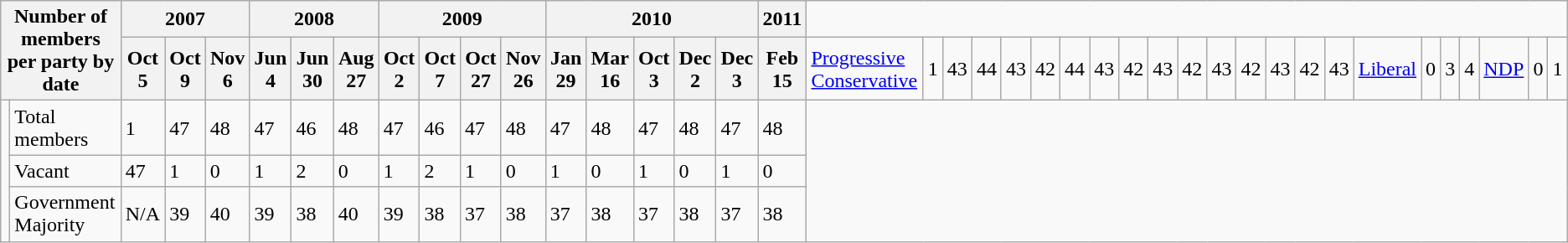<table class="wikitable">
<tr>
<th colspan=2 rowspan=2>Number of members<br>per party by date</th>
<th colspan=3>2007</th>
<th colspan=3>2008</th>
<th colspan=4>2009</th>
<th colspan=5>2010</th>
<th>2011</th>
</tr>
<tr>
<th>Oct 5</th>
<th>Oct 9</th>
<th>Nov 6</th>
<th>Jun 4</th>
<th>Jun 30</th>
<th>Aug 27</th>
<th>Oct 2</th>
<th>Oct 7</th>
<th>Oct 27</th>
<th>Nov 26</th>
<th>Jan 29</th>
<th>Mar 16</th>
<th>Oct 3</th>
<th>Dec 2</th>
<th>Dec 3</th>
<th>Feb 15<br></th>
<td><a href='#'>Progressive Conservative</a></td>
<td>1</td>
<td>43</td>
<td>44</td>
<td>43</td>
<td>42</td>
<td>44</td>
<td>43</td>
<td colspan=2>42</td>
<td>43</td>
<td>42</td>
<td>43</td>
<td>42</td>
<td>43</td>
<td>42</td>
<td>43<br></td>
<td><a href='#'>Liberal</a></td>
<td>0</td>
<td colspan=7>3</td>
<td colspan=8>4<br></td>
<td><a href='#'>NDP</a></td>
<td>0</td>
<td colspan=15>1</td>
</tr>
<tr>
<td rowspan=3></td>
<td>Total members</td>
<td>1</td>
<td>47</td>
<td>48</td>
<td>47</td>
<td>46</td>
<td>48</td>
<td>47</td>
<td>46</td>
<td>47</td>
<td>48</td>
<td>47</td>
<td>48</td>
<td>47</td>
<td>48</td>
<td>47</td>
<td>48</td>
</tr>
<tr>
<td>Vacant</td>
<td>47</td>
<td>1</td>
<td>0</td>
<td>1</td>
<td>2</td>
<td>0</td>
<td>1</td>
<td>2</td>
<td>1</td>
<td>0</td>
<td>1</td>
<td>0</td>
<td>1</td>
<td>0</td>
<td>1</td>
<td>0</td>
</tr>
<tr>
<td>Government Majority</td>
<td>N/A</td>
<td>39</td>
<td>40</td>
<td>39</td>
<td>38</td>
<td>40</td>
<td>39</td>
<td>38</td>
<td>37</td>
<td>38</td>
<td>37</td>
<td>38</td>
<td>37</td>
<td>38</td>
<td>37</td>
<td>38</td>
</tr>
</table>
